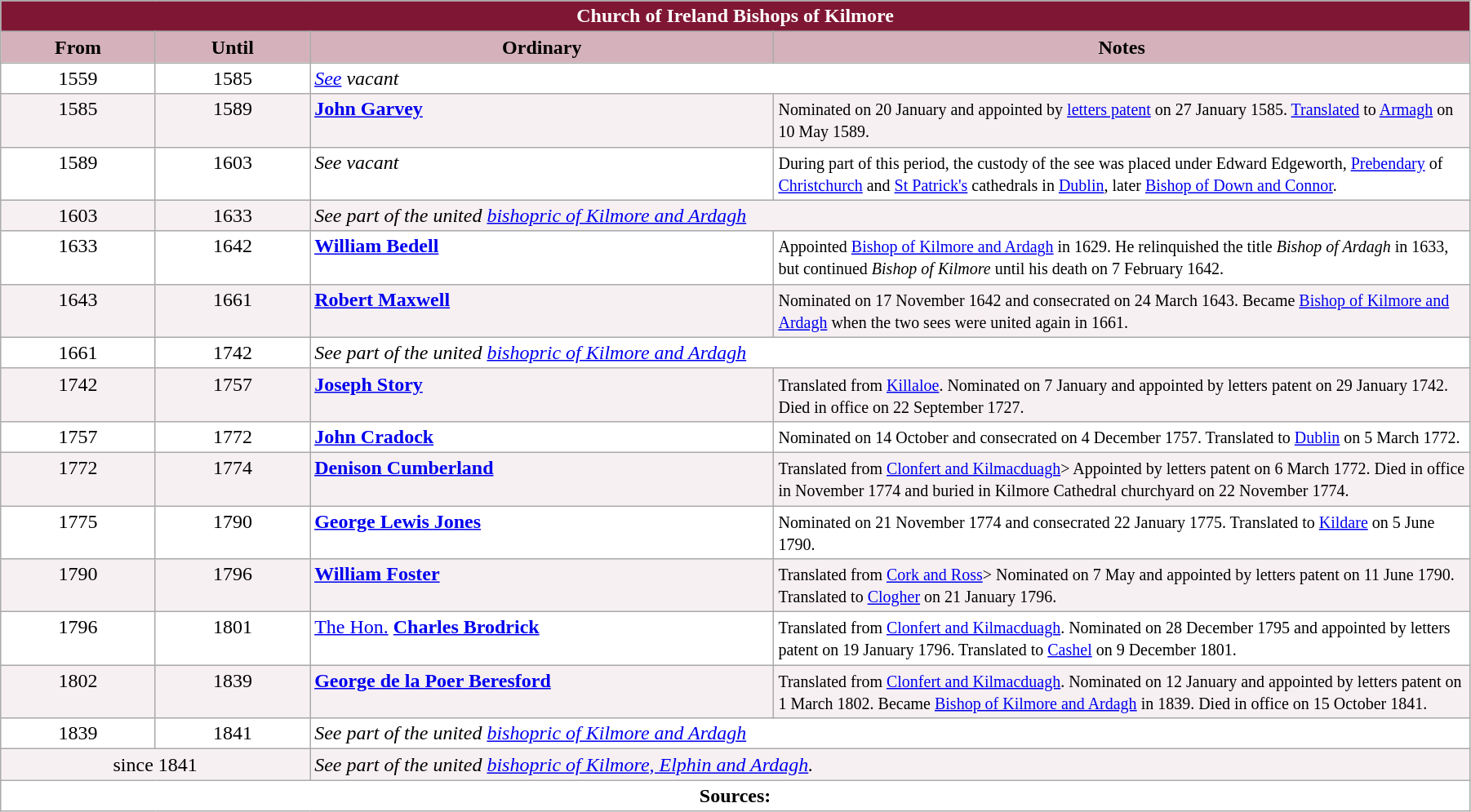<table class="wikitable" style="width:95%;" border="1" cellpadding="2">
<tr>
<th colspan="4" style="background-color: #7F1734; color: white;">Church of Ireland Bishops of Kilmore</th>
</tr>
<tr align=center>
<th style="background-color: #D4B1BB; width: 10%;">From</th>
<th style="background-color: #D4B1BB; width: 10%;">Until</th>
<th style="background-color: #D4B1BB; width: 30%;">Ordinary</th>
<th style="background-color: #D4B1BB; width: 45%;">Notes</th>
</tr>
<tr valign=top bgcolor="white">
<td align=center>1559</td>
<td align=center>1585</td>
<td colspan=2><em><a href='#'>See</a> vacant</em></td>
</tr>
<tr valign=top bgcolor="#F7F0F2">
<td align=center>1585</td>
<td align=center>1589</td>
<td><strong><a href='#'>John Garvey</a></strong></td>
<td><small>Nominated on 20 January and appointed by <a href='#'>letters patent</a> on 27 January 1585. <a href='#'>Translated</a> to <a href='#'>Armagh</a> on 10 May 1589.</small></td>
</tr>
<tr valign=top bgcolor="white">
<td align=center>1589</td>
<td align=center>1603</td>
<td><em>See vacant</em></td>
<td><small>During part of this period, the custody of the see was placed under Edward Edgeworth, <a href='#'>Prebendary</a> of <a href='#'>Christchurch</a> and <a href='#'>St Patrick's</a> cathedrals in <a href='#'>Dublin</a>, later <a href='#'>Bishop of Down and Connor</a>.</small></td>
</tr>
<tr valign=top bgcolor="#F7F0F2">
<td align=center>1603</td>
<td align=center>1633</td>
<td colspan=2><em>See part of the united <a href='#'>bishopric of Kilmore and Ardagh</a></em></td>
</tr>
<tr valign=top bgcolor="white">
<td align=center>1633</td>
<td align=center>1642</td>
<td><strong><a href='#'>William Bedell</a></strong></td>
<td><small>Appointed <a href='#'>Bishop of Kilmore and Ardagh</a> in 1629. He relinquished the title <em>Bishop of Ardagh</em> in 1633, but continued <em>Bishop of Kilmore</em> until his death on 7 February 1642.</small></td>
</tr>
<tr valign=top bgcolor="#F7F0F2">
<td align=center>1643</td>
<td align=center>1661</td>
<td><strong><a href='#'>Robert Maxwell</a></strong></td>
<td><small>Nominated on 17 November 1642 and consecrated on 24 March 1643. Became <a href='#'>Bishop of Kilmore and Ardagh</a> when the two sees were united again in 1661.</small></td>
</tr>
<tr valign=top bgcolor="white">
<td align=center>1661</td>
<td align=center>1742</td>
<td colspan=2><em>See part of the united <a href='#'>bishopric of Kilmore and Ardagh</a></em></td>
</tr>
<tr valign=top bgcolor="#F7F0F2">
<td align=center>1742</td>
<td align=center>1757</td>
<td><strong><a href='#'>Joseph Story</a></strong></td>
<td><small>Translated from <a href='#'>Killaloe</a>. Nominated on 7 January and appointed by letters patent on 29 January 1742. Died in office on 22 September 1727.</small></td>
</tr>
<tr valign=top bgcolor="white">
<td align=center>1757</td>
<td align=center>1772</td>
<td><strong><a href='#'>John Cradock</a></strong></td>
<td><small>Nominated on 14 October and consecrated on 4 December 1757. Translated to <a href='#'>Dublin</a> on 5 March 1772.</small></td>
</tr>
<tr valign=top bgcolor="#F7F0F2">
<td align=center>1772</td>
<td align=center>1774</td>
<td><strong><a href='#'>Denison Cumberland</a></strong></td>
<td><small>Translated from <a href='#'>Clonfert and Kilmacduagh</a>> Appointed by letters patent on 6 March 1772. Died in office in November 1774 and buried in Kilmore Cathedral churchyard on 22 November 1774.</small></td>
</tr>
<tr valign=top bgcolor="white">
<td align=center>1775</td>
<td align=center>1790</td>
<td><strong><a href='#'>George Lewis Jones</a></strong></td>
<td><small>Nominated on 21 November 1774 and consecrated 22 January 1775. Translated to <a href='#'>Kildare</a> on 5 June 1790.</small></td>
</tr>
<tr valign=top bgcolor="#F7F0F2">
<td align=center>1790</td>
<td align=center>1796</td>
<td><strong><a href='#'>William Foster</a></strong></td>
<td><small>Translated from <a href='#'>Cork and Ross</a>> Nominated on 7 May and appointed by letters patent on 11 June 1790. Translated to <a href='#'>Clogher</a> on 21 January 1796.</small></td>
</tr>
<tr valign=top bgcolor="white">
<td align=center>1796</td>
<td align=center>1801</td>
<td><a href='#'>The Hon.</a> <strong><a href='#'>Charles Brodrick</a></strong></td>
<td><small>Translated from <a href='#'>Clonfert and Kilmacduagh</a>. Nominated on 28 December 1795 and appointed by letters patent on 19 January 1796. Translated to <a href='#'>Cashel</a> on 9 December 1801.</small></td>
</tr>
<tr valign=top bgcolor="#F7F0F2">
<td align=center>1802</td>
<td align=center>1839</td>
<td><strong><a href='#'>George de la Poer Beresford</a></strong></td>
<td><small>Translated from <a href='#'>Clonfert and Kilmacduagh</a>. Nominated on 12 January and appointed by letters patent on 1 March 1802. Became <a href='#'>Bishop of Kilmore and Ardagh</a> in 1839. Died in office on 15 October 1841.</small></td>
</tr>
<tr valign=top bgcolor="white">
<td align=center>1839</td>
<td align=center>1841</td>
<td colspan=2><em>See part of the united <a href='#'>bishopric of Kilmore and Ardagh</a></em></td>
</tr>
<tr valign=top bgcolor="#F7F0F2">
<td colspan=2 align=center>since 1841</td>
<td colspan=2><em>See part of the united <a href='#'>bishopric of Kilmore, Elphin and Ardagh</a>.</em></td>
</tr>
<tr valign=top bgcolor="white">
<td colspan="4" style="text-align: center;"><strong>Sources:</strong> </td>
</tr>
</table>
